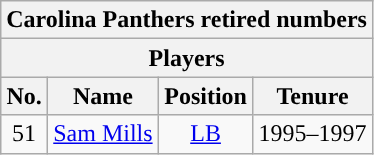<table class="wikitable" style="text-align:center">
<tr>
<th colspan=5>Carolina Panthers retired numbers</th>
</tr>
<tr>
<th colspan=5>Players</th>
</tr>
<tr>
<th>No.</th>
<th>Name</th>
<th>Position</th>
<th>Tenure</th>
</tr>
<tr>
<td>51</td>
<td><a href='#'>Sam Mills</a></td>
<td><a href='#'>LB</a></td>
<td>1995–1997</td>
</tr>
</table>
